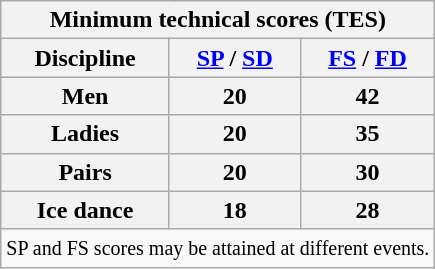<table class="wikitable">
<tr>
<th colspan=3 align=center>Minimum technical scores (TES)</th>
</tr>
<tr bgcolor=b0c4de align=center>
<th>Discipline</th>
<th><a href='#'>SP</a> / <a href='#'>SD</a></th>
<th><a href='#'>FS</a> / <a href='#'>FD</a></th>
</tr>
<tr>
<th>Men</th>
<th>20</th>
<th>42</th>
</tr>
<tr>
<th>Ladies</th>
<th>20</th>
<th>35</th>
</tr>
<tr>
<th>Pairs</th>
<th>20</th>
<th>30</th>
</tr>
<tr>
<th>Ice dance</th>
<th>18</th>
<th>28</th>
</tr>
<tr>
<td colspan=3 align=center><small> SP and FS scores may be attained at different events. </small></td>
</tr>
</table>
